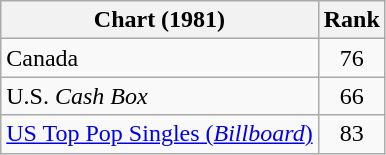<table class="wikitable sortable">
<tr>
<th align="left">Chart (1981)</th>
<th style="text-align:center;">Rank</th>
</tr>
<tr>
<td>Canada</td>
<td style="text-align:center;">76</td>
</tr>
<tr>
<td>U.S. <em>Cash Box</em></td>
<td style="text-align:center;">66</td>
</tr>
<tr>
<td><a href='#'>US Top Pop Singles (<em>Billboard</em>)</a></td>
<td align="center">83</td>
</tr>
</table>
